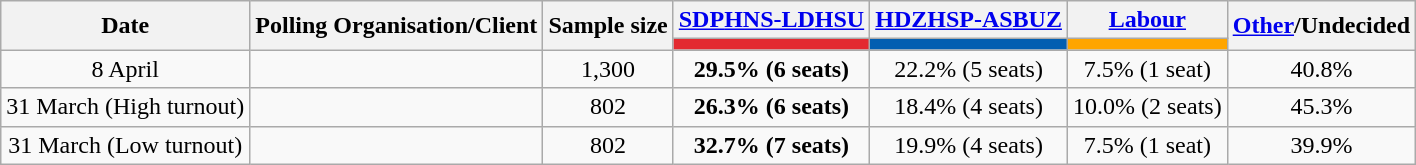<table class="wikitable" style="text-align:center;">
<tr>
<th rowspan=2>Date</th>
<th rowspan=2>Polling Organisation/Client</th>
<th rowspan=2>Sample size</th>
<th><a href='#'>SDP</a><a href='#'>HNS-LD</a><a href='#'>HSU</a></th>
<th><a href='#'>HDZ</a><a href='#'>HSP-AS</a><a href='#'>BUZ</a></th>
<th><a href='#'>Labour</a></th>
<th rowspan=2><a href='#'>Other</a>/Undecided</th>
</tr>
<tr>
<td style="background: #E32A30"></td>
<td style="background: #025EB1"></td>
<td style="background: orange"></td>
</tr>
<tr>
<td>8 April</td>
<td></td>
<td>1,300</td>
<td><strong>29.5% (6 seats)</strong></td>
<td align=center>22.2% (5 seats)</td>
<td align=center>7.5% (1 seat)</td>
<td align=center>40.8%</td>
</tr>
<tr>
<td>31 March (High turnout)</td>
<td></td>
<td>802</td>
<td><strong>26.3% (6 seats)</strong></td>
<td align=center>18.4% (4 seats)</td>
<td align=center>10.0% (2 seats)</td>
<td align=center>45.3%</td>
</tr>
<tr>
<td>31 March (Low turnout)</td>
<td></td>
<td>802</td>
<td><strong>32.7% (7 seats)</strong></td>
<td align=center>19.9% (4 seats)</td>
<td align=center>7.5% (1 seat)</td>
<td align=center>39.9%</td>
</tr>
</table>
